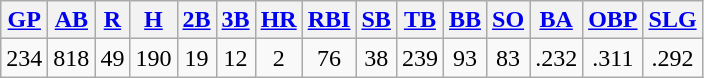<table class="wikitable">
<tr>
<th><a href='#'>GP</a></th>
<th><a href='#'>AB</a></th>
<th><a href='#'>R</a></th>
<th><a href='#'>H</a></th>
<th><a href='#'>2B</a></th>
<th><a href='#'>3B</a></th>
<th><a href='#'>HR</a></th>
<th><a href='#'>RBI</a></th>
<th><a href='#'>SB</a></th>
<th><a href='#'>TB</a></th>
<th><a href='#'>BB</a></th>
<th><a href='#'>SO</a></th>
<th><a href='#'>BA</a></th>
<th><a href='#'>OBP</a></th>
<th><a href='#'>SLG</a></th>
</tr>
<tr align=center>
<td>234</td>
<td>818</td>
<td>49</td>
<td>190</td>
<td>19</td>
<td>12</td>
<td>2</td>
<td>76</td>
<td>38</td>
<td>239</td>
<td>93</td>
<td>83</td>
<td>.232</td>
<td>.311</td>
<td>.292</td>
</tr>
</table>
